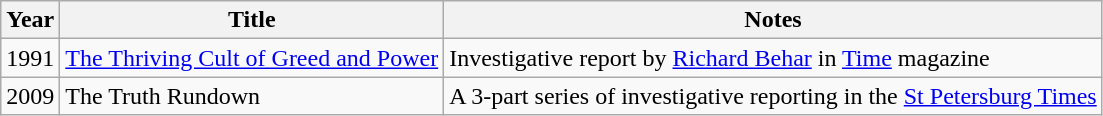<table class="wikitable sortable">
<tr>
<th>Year</th>
<th>Title</th>
<th class="unsortable">Notes</th>
</tr>
<tr>
<td>1991</td>
<td><a href='#'>The Thriving Cult of Greed and Power</a></td>
<td>Investigative report by <a href='#'>Richard Behar</a> in <a href='#'>Time</a> magazine</td>
</tr>
<tr>
<td>2009</td>
<td>The Truth Rundown</td>
<td>A 3-part series of investigative reporting in the <a href='#'>St Petersburg Times</a></td>
</tr>
</table>
